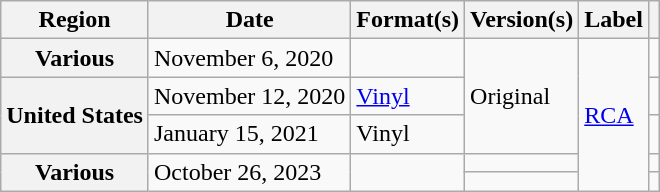<table class="wikitable plainrowheaders">
<tr>
<th scope="col">Region</th>
<th scope="col">Date</th>
<th scope="col">Format(s)</th>
<th scope="col">Version(s)</th>
<th scope="col">Label</th>
<th scope="col"></th>
</tr>
<tr>
<th scope="row">Various</th>
<td>November 6, 2020</td>
<td></td>
<td rowspan="3">Original</td>
<td rowspan="5"><a href='#'>RCA</a></td>
<td align="center"></td>
</tr>
<tr>
<th rowspan="2" scope="row">United States</th>
<td>November 12, 2020</td>
<td><a href='#'>Vinyl</a> </td>
<td align="center"></td>
</tr>
<tr>
<td>January 15, 2021</td>
<td>Vinyl </td>
<td align="center"></td>
</tr>
<tr>
<th scope="row" rowspan="2">Various</th>
<td rowspan="2">October 26, 2023</td>
<td rowspan="2"></td>
<td></td>
<td align="center"></td>
</tr>
<tr>
<td></td>
<td align="center"></td>
</tr>
</table>
